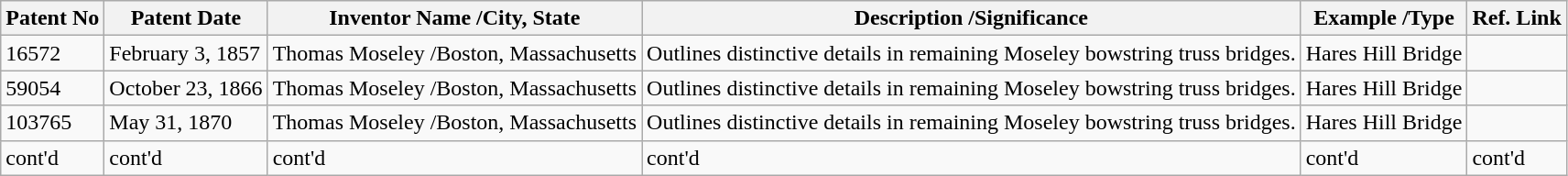<table class="wikitable">
<tr>
<th>Patent No</th>
<th>Patent Date</th>
<th>Inventor Name /City, State</th>
<th>Description /Significance</th>
<th>Example /Type</th>
<th>Ref. Link</th>
</tr>
<tr>
<td>16572</td>
<td>February 3, 1857</td>
<td>Thomas Moseley /Boston, Massachusetts</td>
<td>Outlines distinctive details in remaining Moseley bowstring truss bridges.</td>
<td>Hares Hill Bridge</td>
<td></td>
</tr>
<tr>
<td>59054</td>
<td>October 23, 1866</td>
<td>Thomas Moseley /Boston, Massachusetts</td>
<td>Outlines distinctive details in remaining Moseley bowstring truss bridges.</td>
<td>Hares Hill Bridge</td>
<td></td>
</tr>
<tr>
<td>103765</td>
<td>May 31, 1870</td>
<td>Thomas Moseley /Boston, Massachusetts</td>
<td>Outlines distinctive details in remaining Moseley bowstring truss bridges.</td>
<td>Hares Hill Bridge</td>
<td></td>
</tr>
<tr>
<td>cont'd</td>
<td>cont'd</td>
<td>cont'd</td>
<td>cont'd</td>
<td>cont'd</td>
<td>cont'd</td>
</tr>
</table>
